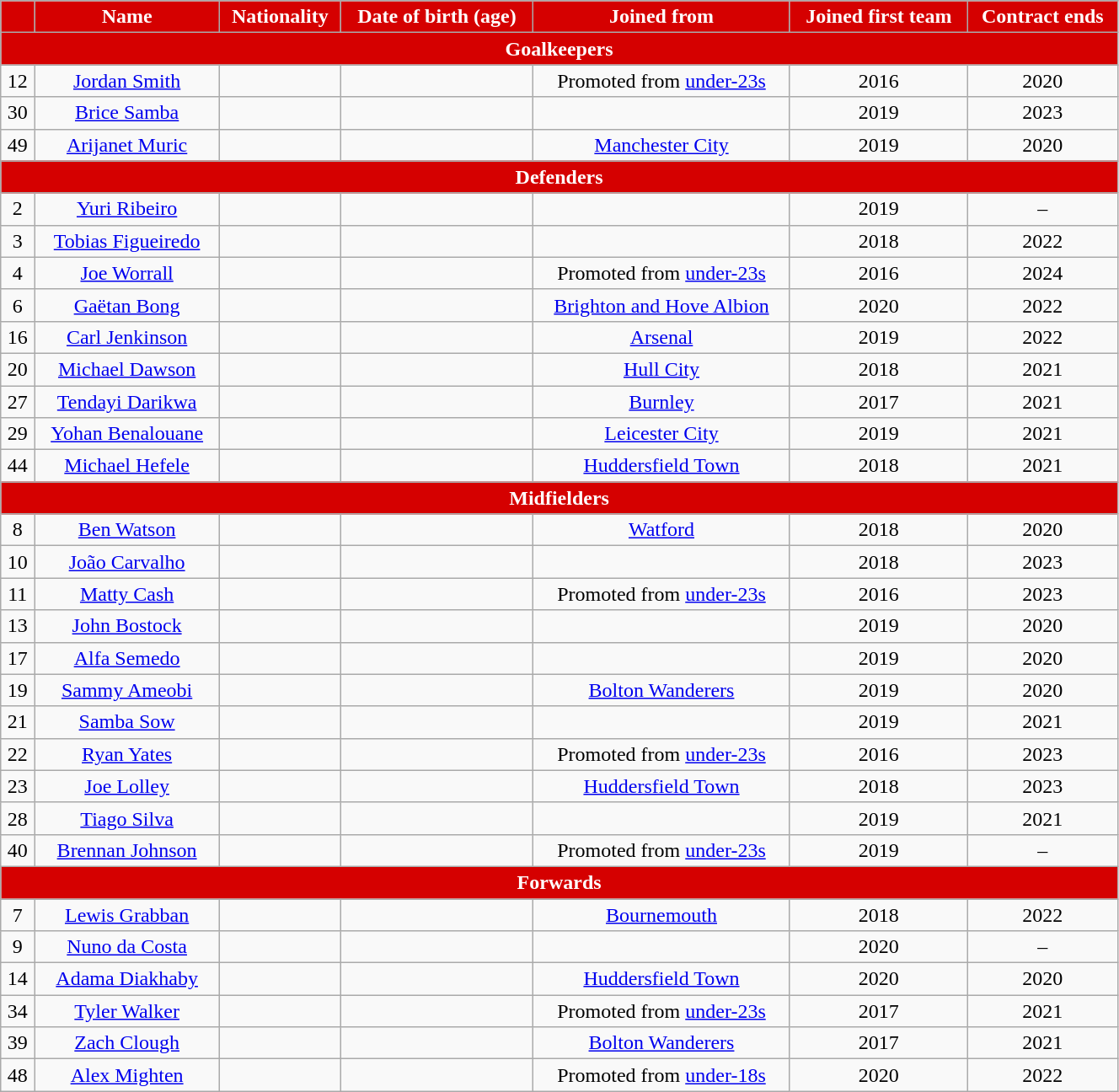<table class="wikitable" style="text-align:center;width:70%;">
<tr>
<th style="background:#d50000; color:white; text-align:center;"></th>
<th style="background:#d50000; color:white; text-align:center;">Name</th>
<th style="background:#d50000; color:white; text-align:center;">Nationality</th>
<th style="background:#d50000; color:white; text-align:center;">Date of birth (age)</th>
<th style="background:#d50000; color:white; text-align:center;">Joined from</th>
<th style="background:#d50000; color:white; text-align:center;">Joined first team</th>
<th style="background:#d50000; color:white; text-align:center;">Contract ends</th>
</tr>
<tr>
<th colspan="7" style="background:#d50000; color:white; text-align:center;">Goalkeepers</th>
</tr>
<tr>
<td>12</td>
<td><a href='#'>Jordan Smith</a></td>
<td></td>
<td></td>
<td>Promoted from <a href='#'>under-23s</a></td>
<td>2016</td>
<td>2020</td>
</tr>
<tr>
<td>30</td>
<td><a href='#'>Brice Samba</a></td>
<td></td>
<td></td>
<td></td>
<td>2019</td>
<td>2023</td>
</tr>
<tr>
<td>49</td>
<td><a href='#'>Arijanet Muric</a></td>
<td></td>
<td></td>
<td><a href='#'>Manchester City</a></td>
<td>2019</td>
<td>2020</td>
</tr>
<tr>
<th colspan="7" style="background:#d50000; color:white; text-align:center;">Defenders</th>
</tr>
<tr>
<td>2</td>
<td><a href='#'>Yuri Ribeiro</a></td>
<td></td>
<td></td>
<td></td>
<td>2019</td>
<td>–</td>
</tr>
<tr>
<td>3</td>
<td><a href='#'>Tobias Figueiredo</a></td>
<td></td>
<td></td>
<td></td>
<td>2018</td>
<td>2022</td>
</tr>
<tr>
<td>4</td>
<td><a href='#'>Joe Worrall</a></td>
<td></td>
<td></td>
<td>Promoted from <a href='#'>under-23s</a></td>
<td>2016</td>
<td>2024</td>
</tr>
<tr>
<td>6</td>
<td><a href='#'>Gaëtan Bong</a></td>
<td></td>
<td></td>
<td><a href='#'>Brighton and Hove Albion</a></td>
<td>2020</td>
<td>2022</td>
</tr>
<tr>
<td>16</td>
<td><a href='#'>Carl Jenkinson</a></td>
<td></td>
<td></td>
<td><a href='#'>Arsenal</a></td>
<td>2019</td>
<td>2022</td>
</tr>
<tr>
<td>20</td>
<td><a href='#'>Michael Dawson</a></td>
<td></td>
<td></td>
<td><a href='#'>Hull City</a></td>
<td>2018</td>
<td>2021</td>
</tr>
<tr>
<td>27</td>
<td><a href='#'>Tendayi Darikwa</a></td>
<td></td>
<td></td>
<td><a href='#'>Burnley</a></td>
<td>2017</td>
<td>2021</td>
</tr>
<tr>
<td>29</td>
<td><a href='#'>Yohan Benalouane</a></td>
<td></td>
<td></td>
<td><a href='#'>Leicester City</a></td>
<td>2019</td>
<td>2021</td>
</tr>
<tr>
<td>44</td>
<td><a href='#'>Michael Hefele</a></td>
<td></td>
<td></td>
<td><a href='#'>Huddersfield Town</a></td>
<td>2018</td>
<td>2021</td>
</tr>
<tr>
<th colspan="7" style="background:#d50000; color:white; text-align:center;">Midfielders</th>
</tr>
<tr>
<td>8</td>
<td><a href='#'>Ben Watson</a></td>
<td></td>
<td></td>
<td><a href='#'>Watford</a></td>
<td>2018</td>
<td>2020</td>
</tr>
<tr>
<td>10</td>
<td><a href='#'>João Carvalho</a></td>
<td></td>
<td></td>
<td></td>
<td>2018</td>
<td>2023</td>
</tr>
<tr>
<td>11</td>
<td><a href='#'>Matty Cash</a></td>
<td></td>
<td></td>
<td>Promoted from <a href='#'>under-23s</a></td>
<td>2016</td>
<td>2023</td>
</tr>
<tr>
<td>13</td>
<td><a href='#'>John Bostock</a></td>
<td></td>
<td></td>
<td></td>
<td>2019</td>
<td>2020</td>
</tr>
<tr>
<td>17</td>
<td><a href='#'>Alfa Semedo</a></td>
<td></td>
<td></td>
<td></td>
<td>2019</td>
<td>2020</td>
</tr>
<tr>
<td>19</td>
<td><a href='#'>Sammy Ameobi</a></td>
<td></td>
<td></td>
<td><a href='#'>Bolton Wanderers</a></td>
<td>2019</td>
<td>2020</td>
</tr>
<tr>
<td>21</td>
<td><a href='#'>Samba Sow</a></td>
<td></td>
<td></td>
<td></td>
<td>2019</td>
<td>2021</td>
</tr>
<tr>
<td>22</td>
<td><a href='#'>Ryan Yates</a></td>
<td></td>
<td></td>
<td>Promoted from <a href='#'>under-23s</a></td>
<td>2016</td>
<td>2023</td>
</tr>
<tr>
<td>23</td>
<td><a href='#'>Joe Lolley</a></td>
<td></td>
<td></td>
<td><a href='#'>Huddersfield Town</a></td>
<td>2018</td>
<td>2023</td>
</tr>
<tr>
<td>28</td>
<td><a href='#'>Tiago Silva</a></td>
<td></td>
<td></td>
<td></td>
<td>2019</td>
<td>2021</td>
</tr>
<tr>
<td>40</td>
<td><a href='#'>Brennan Johnson</a></td>
<td></td>
<td></td>
<td>Promoted from <a href='#'>under-23s</a></td>
<td>2019</td>
<td>–</td>
</tr>
<tr>
<th colspan="7" style="background:#d50000; color:white; text-align:center;">Forwards</th>
</tr>
<tr>
<td>7</td>
<td><a href='#'>Lewis Grabban</a></td>
<td></td>
<td></td>
<td><a href='#'>Bournemouth</a></td>
<td>2018</td>
<td>2022</td>
</tr>
<tr>
<td>9</td>
<td><a href='#'>Nuno da Costa</a></td>
<td></td>
<td></td>
<td></td>
<td>2020</td>
<td>–</td>
</tr>
<tr>
<td>14</td>
<td><a href='#'>Adama Diakhaby</a></td>
<td></td>
<td></td>
<td><a href='#'>Huddersfield Town</a></td>
<td>2020</td>
<td>2020</td>
</tr>
<tr>
<td>34</td>
<td><a href='#'>Tyler Walker</a></td>
<td></td>
<td></td>
<td>Promoted from <a href='#'>under-23s</a></td>
<td>2017</td>
<td>2021</td>
</tr>
<tr>
<td>39</td>
<td><a href='#'>Zach Clough</a></td>
<td></td>
<td></td>
<td><a href='#'>Bolton Wanderers</a></td>
<td>2017</td>
<td>2021</td>
</tr>
<tr>
<td>48</td>
<td><a href='#'>Alex Mighten</a></td>
<td></td>
<td></td>
<td>Promoted from <a href='#'>under-18s</a></td>
<td>2020</td>
<td>2022</td>
</tr>
</table>
